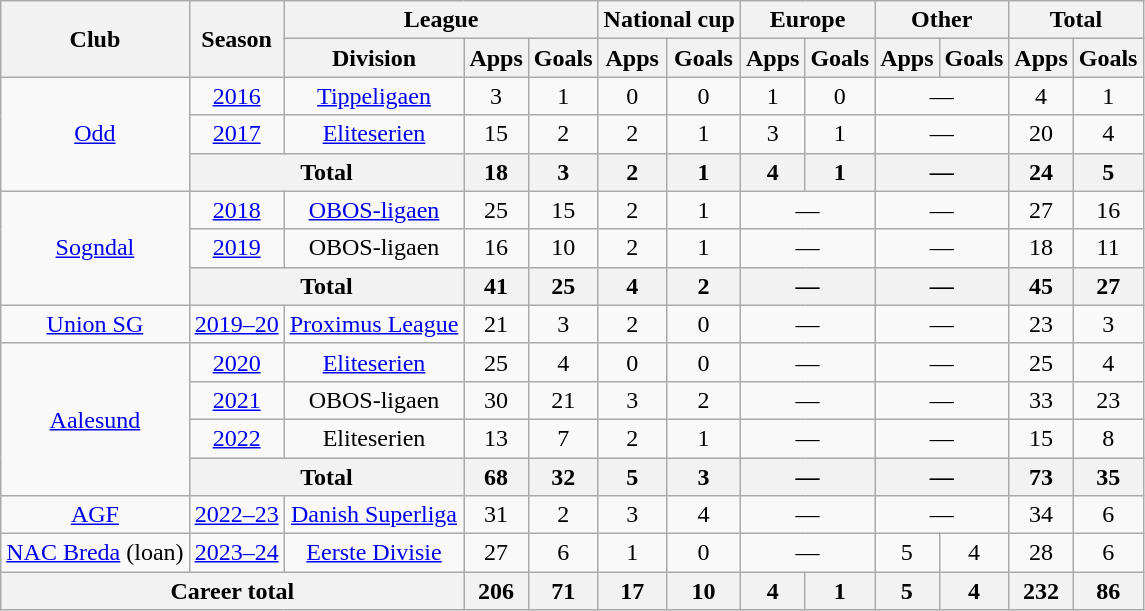<table class="wikitable" style="text-align: center;">
<tr>
<th rowspan="2">Club</th>
<th rowspan="2">Season</th>
<th colspan="3">League</th>
<th colspan="2">National cup</th>
<th colspan="2">Europe</th>
<th colspan="2">Other</th>
<th colspan="2">Total</th>
</tr>
<tr>
<th>Division</th>
<th>Apps</th>
<th>Goals</th>
<th>Apps</th>
<th>Goals</th>
<th>Apps</th>
<th>Goals</th>
<th>Apps</th>
<th>Goals</th>
<th>Apps</th>
<th>Goals</th>
</tr>
<tr>
<td rowspan="3"><a href='#'>Odd</a></td>
<td><a href='#'>2016</a></td>
<td><a href='#'>Tippeligaen</a></td>
<td>3</td>
<td>1</td>
<td>0</td>
<td>0</td>
<td>1</td>
<td>0</td>
<td colspan="2">—</td>
<td>4</td>
<td>1</td>
</tr>
<tr>
<td><a href='#'>2017</a></td>
<td><a href='#'>Eliteserien</a></td>
<td>15</td>
<td>2</td>
<td>2</td>
<td>1</td>
<td>3</td>
<td>1</td>
<td colspan="2">—</td>
<td>20</td>
<td>4</td>
</tr>
<tr>
<th colspan="2">Total</th>
<th>18</th>
<th>3</th>
<th>2</th>
<th>1</th>
<th>4</th>
<th>1</th>
<th colspan="2">—</th>
<th>24</th>
<th>5</th>
</tr>
<tr>
<td rowspan="3"><a href='#'>Sogndal</a></td>
<td><a href='#'>2018</a></td>
<td><a href='#'>OBOS-ligaen</a></td>
<td>25</td>
<td>15</td>
<td>2</td>
<td>1</td>
<td colspan="2">—</td>
<td colspan="2">—</td>
<td>27</td>
<td>16</td>
</tr>
<tr>
<td><a href='#'>2019</a></td>
<td>OBOS-ligaen</td>
<td>16</td>
<td>10</td>
<td>2</td>
<td>1</td>
<td colspan="2">—</td>
<td colspan="2">—</td>
<td>18</td>
<td>11</td>
</tr>
<tr>
<th colspan="2">Total</th>
<th>41</th>
<th>25</th>
<th>4</th>
<th>2</th>
<th colspan="2">—</th>
<th colspan="2">—</th>
<th>45</th>
<th>27</th>
</tr>
<tr>
<td><a href='#'>Union SG</a></td>
<td><a href='#'>2019–20</a></td>
<td><a href='#'>Proximus League</a></td>
<td>21</td>
<td>3</td>
<td>2</td>
<td>0</td>
<td colspan="2">—</td>
<td colspan="2">—</td>
<td>23</td>
<td>3</td>
</tr>
<tr>
<td rowspan="4"><a href='#'>Aalesund</a></td>
<td><a href='#'>2020</a></td>
<td><a href='#'>Eliteserien</a></td>
<td>25</td>
<td>4</td>
<td>0</td>
<td>0</td>
<td colspan="2">—</td>
<td colspan="2">—</td>
<td>25</td>
<td>4</td>
</tr>
<tr>
<td><a href='#'>2021</a></td>
<td>OBOS-ligaen</td>
<td>30</td>
<td>21</td>
<td>3</td>
<td>2</td>
<td colspan="2">—</td>
<td colspan="2">—</td>
<td>33</td>
<td>23</td>
</tr>
<tr>
<td><a href='#'>2022</a></td>
<td>Eliteserien</td>
<td>13</td>
<td>7</td>
<td>2</td>
<td>1</td>
<td colspan="2">—</td>
<td colspan="2">—</td>
<td>15</td>
<td>8</td>
</tr>
<tr>
<th colspan="2">Total</th>
<th>68</th>
<th>32</th>
<th>5</th>
<th>3</th>
<th colspan="2">—</th>
<th colspan="2">—</th>
<th>73</th>
<th>35</th>
</tr>
<tr>
<td rowspan="1"><a href='#'>AGF</a></td>
<td><a href='#'>2022–23</a></td>
<td><a href='#'>Danish Superliga</a></td>
<td>31</td>
<td>2</td>
<td>3</td>
<td>4</td>
<td colspan="2">—</td>
<td colspan="2">—</td>
<td>34</td>
<td>6</td>
</tr>
<tr>
<td rowspan="1"><a href='#'>NAC Breda</a> (loan)</td>
<td><a href='#'>2023–24</a></td>
<td><a href='#'>Eerste Divisie</a></td>
<td>27</td>
<td>6</td>
<td>1</td>
<td>0</td>
<td colspan="2">—</td>
<td>5</td>
<td>4</td>
<td>28</td>
<td>6</td>
</tr>
<tr>
<th colspan="3">Career total</th>
<th>206</th>
<th>71</th>
<th>17</th>
<th>10</th>
<th>4</th>
<th>1</th>
<th>5</th>
<th>4</th>
<th>232</th>
<th>86</th>
</tr>
</table>
